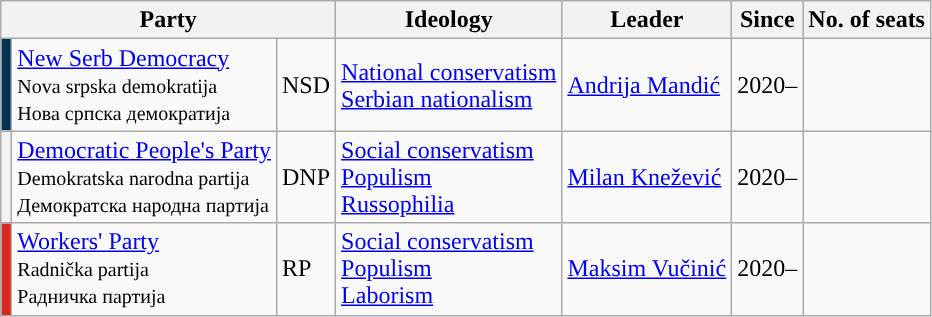<table class="wikitable">
<tr>
<th colspan=3>Party</th>
<th>Ideology</th>
<th>Leader</th>
<th>Since</th>
<th>No. of seats</th>
</tr>
<tr>
<th style="background-color:#003153;"></th>
<td><a href='#'>New Serb Democracy</a><br><small>Nova srpska demokratija<br>Нова српска демократија</small></td>
<td>NSD</td>
<td><a href='#'>National conservatism</a><br><a href='#'>Serbian nationalism</a></td>
<td><a href='#'>Andrija Mandić</a></td>
<td>2020–</td>
<td></td>
</tr>
<tr>
<th style="background-color:"></th>
<td><a href='#'>Democratic People's Party</a><br><small>Demokratska narodna partija<br>Демократска народна партија</small></td>
<td>DNP</td>
<td><a href='#'>Social conservatism</a><br> <a href='#'>Populism</a><br><a href='#'>Russophilia</a></td>
<td><a href='#'>Milan Knežević</a></td>
<td>2020–</td>
<td></td>
</tr>
<tr>
<th style="background-color:#D9271D;"></th>
<td><a href='#'>Workers' Party</a><br><small>Radnička partija<br>Радничка партија</small></td>
<td>RP</td>
<td><a href='#'>Social conservatism</a><br><a href='#'>Populism</a> <br> <a href='#'>Laborism</a></td>
<td><a href='#'>Maksim Vučinić</a></td>
<td>2020–</td>
<td></td>
</tr>
</table>
